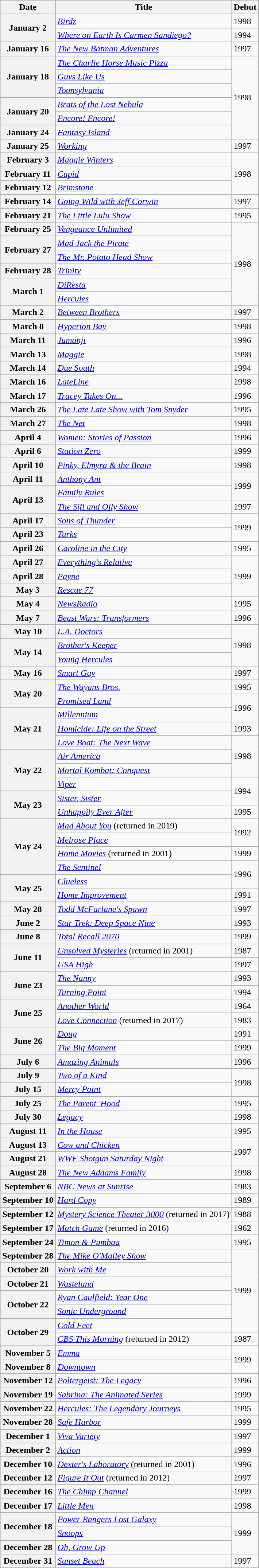<table class="wikitable sortable">
<tr ">
<th>Date</th>
<th>Title</th>
<th>Debut</th>
</tr>
<tr>
<th rowspan="2">January 2</th>
<td><em><a href='#'>Birdz</a></em></td>
<td>1998</td>
</tr>
<tr>
<td><em><a href='#'>Where on Earth Is Carmen Sandiego?</a></em></td>
<td>1994</td>
</tr>
<tr>
<th>January 16</th>
<td><em><a href='#'>The New Batman Adventures</a></em></td>
<td>1997</td>
</tr>
<tr>
<th rowspan="3">January 18</th>
<td><em><a href='#'>The Charlie Horse Music Pizza</a></em></td>
<td rowspan="6">1998</td>
</tr>
<tr>
<td><em><a href='#'>Guys Like Us</a></em></td>
</tr>
<tr>
<td><em><a href='#'>Toonsylvania</a></em></td>
</tr>
<tr>
<th rowspan="2">January 20</th>
<td><em><a href='#'>Brats of the Lost Nebula</a></em></td>
</tr>
<tr>
<td><em><a href='#'>Encore! Encore!</a></em></td>
</tr>
<tr>
<th>January 24</th>
<td><em><a href='#'>Fantasy Island</a></em></td>
</tr>
<tr>
<th>January 25</th>
<td><em><a href='#'>Working</a></em></td>
<td>1997</td>
</tr>
<tr>
<th>February 3</th>
<td><em><a href='#'>Maggie Winters</a></em></td>
<td rowspan="3">1998</td>
</tr>
<tr>
<th>February 11</th>
<td><em><a href='#'>Cupid</a></em></td>
</tr>
<tr>
<th>February 12</th>
<td><em><a href='#'>Brimstone</a></em></td>
</tr>
<tr>
<th>February 14</th>
<td><em><a href='#'>Going Wild with Jeff Corwin</a></em></td>
<td>1997</td>
</tr>
<tr>
<th>February 21</th>
<td><em><a href='#'>The Little Lulu Show</a></em></td>
<td>1995</td>
</tr>
<tr>
<th>February 25</th>
<td><em><a href='#'>Vengeance Unlimited</a></em></td>
<td rowspan="6">1998</td>
</tr>
<tr>
<th rowspan="2">February 27</th>
<td><em><a href='#'>Mad Jack the Pirate</a></em></td>
</tr>
<tr>
<td><em><a href='#'>The Mr. Potato Head Show</a></em></td>
</tr>
<tr>
<th>February 28</th>
<td><em><a href='#'>Trinity</a></em></td>
</tr>
<tr>
<th rowspan="2">March 1</th>
<td><em><a href='#'>DiResta</a></em></td>
</tr>
<tr>
<td><em><a href='#'>Hercules</a></em></td>
</tr>
<tr>
<th>March 2</th>
<td><em><a href='#'>Between Brothers</a></em></td>
<td>1997</td>
</tr>
<tr>
<th>March 8</th>
<td><em><a href='#'>Hyperion Bay</a></em></td>
<td>1998</td>
</tr>
<tr>
<th>March 11</th>
<td><em><a href='#'>Jumanji</a></em></td>
<td>1996</td>
</tr>
<tr>
<th>March 13</th>
<td><em><a href='#'>Maggie</a></em></td>
<td>1998</td>
</tr>
<tr>
<th>March 14</th>
<td><em><a href='#'>Due South</a></em></td>
<td>1994</td>
</tr>
<tr>
<th>March 16</th>
<td><em><a href='#'>LateLine</a></em></td>
<td>1998</td>
</tr>
<tr>
<th>March 17</th>
<td><em><a href='#'>Tracey Takes On...</a></em></td>
<td>1996</td>
</tr>
<tr>
<th>March 26</th>
<td><em><a href='#'>The Late Late Show with Tom Snyder</a></em></td>
<td>1995</td>
</tr>
<tr>
<th>March 27</th>
<td><em><a href='#'>The Net</a></em></td>
<td>1998</td>
</tr>
<tr>
<th>April 4</th>
<td><em><a href='#'>Women: Stories of Passion</a></em></td>
<td>1996</td>
</tr>
<tr>
<th>April 6</th>
<td><em><a href='#'>Station Zero</a></em></td>
<td>1999</td>
</tr>
<tr>
<th>April 10</th>
<td><em><a href='#'>Pinky, Elmyra & the Brain</a></em></td>
<td>1998</td>
</tr>
<tr>
<th>April 11</th>
<td><em><a href='#'>Anthony Ant</a></em></td>
<td rowspan="2">1999</td>
</tr>
<tr>
<th rowspan="2">April 13</th>
<td><em><a href='#'>Family Rules</a></em></td>
</tr>
<tr>
<td><em><a href='#'>The Sifl and Olly Show</a></em></td>
<td>1997</td>
</tr>
<tr>
<th>April 17</th>
<td><em><a href='#'>Sons of Thunder</a></em></td>
<td rowspan="2">1999</td>
</tr>
<tr>
<th>April 23</th>
<td><em><a href='#'>Turks</a></em></td>
</tr>
<tr>
<th>April 26</th>
<td><em><a href='#'>Caroline in the City</a></em></td>
<td>1995</td>
</tr>
<tr>
<th>April 27</th>
<td><em><a href='#'>Everything's Relative</a></em></td>
<td rowspan="3">1999</td>
</tr>
<tr>
<th>April 28</th>
<td><em><a href='#'>Payne</a></em></td>
</tr>
<tr>
<th>May 3</th>
<td><em><a href='#'>Rescue 77</a></em></td>
</tr>
<tr>
<th>May 4</th>
<td><em><a href='#'>NewsRadio</a></em></td>
<td>1995</td>
</tr>
<tr>
<th>May 7</th>
<td><em><a href='#'>Beast Wars: Transformers</a></em></td>
<td>1996</td>
</tr>
<tr>
<th>May 10</th>
<td><em><a href='#'>L.A. Doctors</a></em></td>
<td rowspan="3">1998</td>
</tr>
<tr>
<th rowspan="2">May 14</th>
<td><em><a href='#'>Brother's Keeper</a></em></td>
</tr>
<tr>
<td><em><a href='#'>Young Hercules</a></em></td>
</tr>
<tr>
<th>May 16</th>
<td><em><a href='#'>Smart Guy</a></em></td>
<td>1997</td>
</tr>
<tr>
<th rowspan="2">May 20</th>
<td><em><a href='#'>The Wayans Bros.</a></em></td>
<td>1995</td>
</tr>
<tr>
<td><em><a href='#'>Promised Land</a></em></td>
<td rowspan="2">1996</td>
</tr>
<tr>
<th rowspan="3">May 21</th>
<td><em><a href='#'>Millennium</a></em></td>
</tr>
<tr>
<td><em><a href='#'>Homicide: Life on the Street</a></em></td>
<td>1993</td>
</tr>
<tr>
<td><em><a href='#'>Love Boat: The Next Wave</a></em></td>
<td rowspan="3">1998</td>
</tr>
<tr>
<th rowspan="3">May 22</th>
<td><em><a href='#'>Air America</a></em></td>
</tr>
<tr>
<td><em><a href='#'>Mortal Kombat: Conquest</a></em></td>
</tr>
<tr>
<td><em><a href='#'>Viper</a></em></td>
<td rowspan="2">1994</td>
</tr>
<tr>
<th rowspan="2">May 23</th>
<td><em><a href='#'>Sister, Sister</a></em></td>
</tr>
<tr>
<td><em><a href='#'>Unhappily Ever After</a></em></td>
<td>1995</td>
</tr>
<tr>
<th rowspan="4">May 24</th>
<td><em><a href='#'>Mad About You</a></em> (returned in 2019)</td>
<td rowspan="2">1992</td>
</tr>
<tr>
<td><em><a href='#'>Melrose Place</a></em></td>
</tr>
<tr>
<td><em><a href='#'>Home Movies</a></em> (returned in 2001)</td>
<td>1999</td>
</tr>
<tr>
<td><em><a href='#'>The Sentinel</a></em></td>
<td rowspan="2">1996</td>
</tr>
<tr>
<th rowspan="2">May 25</th>
<td><em><a href='#'>Clueless</a></em></td>
</tr>
<tr>
<td><em><a href='#'>Home Improvement</a></em></td>
<td>1991</td>
</tr>
<tr>
<th>May 28</th>
<td><em><a href='#'>Todd McFarlane's Spawn</a></em></td>
<td>1997</td>
</tr>
<tr>
<th>June 2</th>
<td><em><a href='#'>Star Trek: Deep Space Nine</a></em></td>
<td>1993</td>
</tr>
<tr>
<th>June 8</th>
<td><em><a href='#'>Total Recall 2070</a></em></td>
<td>1999</td>
</tr>
<tr>
<th rowspan="2">June 11</th>
<td><em><a href='#'>Unsolved Mysteries</a></em> (returned in 2001)</td>
<td>1987</td>
</tr>
<tr>
<td><em><a href='#'>USA High</a></em></td>
<td>1997</td>
</tr>
<tr>
<th rowspan="2">June 23</th>
<td><em><a href='#'>The Nanny</a></em></td>
<td>1993</td>
</tr>
<tr>
<td><em><a href='#'>Turning Point</a></em></td>
<td>1994</td>
</tr>
<tr>
<th rowspan="2">June 25</th>
<td><em><a href='#'>Another World</a></em></td>
<td>1964</td>
</tr>
<tr>
<td><em><a href='#'>Love Connection</a></em> (returned in 2017)</td>
<td>1983</td>
</tr>
<tr>
<th rowspan="2">June 26</th>
<td><em><a href='#'>Doug</a></em></td>
<td>1991</td>
</tr>
<tr>
<td><em><a href='#'>The Big Moment</a></em></td>
<td>1999</td>
</tr>
<tr>
<th>July 6</th>
<td><em><a href='#'>Amazing Animals</a></em></td>
<td>1996</td>
</tr>
<tr>
<th>July 9</th>
<td><em><a href='#'>Two of a Kind</a></em></td>
<td rowspan="2">1998</td>
</tr>
<tr>
<th>July 15</th>
<td><em><a href='#'>Mercy Point</a></em></td>
</tr>
<tr>
<th>July 25</th>
<td><em><a href='#'>The Parent 'Hood</a></em></td>
<td>1995</td>
</tr>
<tr>
<th>July 30</th>
<td><em><a href='#'>Legacy</a></em></td>
<td>1998</td>
</tr>
<tr>
<th>August 11</th>
<td><em><a href='#'>In the House</a></em></td>
<td>1995</td>
</tr>
<tr>
<th>August 13</th>
<td><em><a href='#'>Cow and Chicken</a></em></td>
<td rowspan="2">1997</td>
</tr>
<tr>
<th>August 21</th>
<td><em><a href='#'>WWF Shotgun Saturday Night</a></em></td>
</tr>
<tr>
<th>August 28</th>
<td><em><a href='#'>The New Addams Family</a></em></td>
<td>1998</td>
</tr>
<tr>
<th>September 6</th>
<td><em><a href='#'>NBC News at Sunrise</a></em></td>
<td>1983</td>
</tr>
<tr>
<th>September 10</th>
<td><em><a href='#'>Hard Copy</a></em></td>
<td>1989</td>
</tr>
<tr>
<th>September 12</th>
<td><em><a href='#'>Mystery Science Theater 3000</a></em> (returned in 2017)</td>
<td>1988</td>
</tr>
<tr>
<th>September 17</th>
<td><em><a href='#'>Match Game</a></em> (returned in 2016)</td>
<td>1962</td>
</tr>
<tr>
<th>September 24</th>
<td><em><a href='#'>Timon & Pumbaa</a></em></td>
<td>1995</td>
</tr>
<tr>
<th>September 28</th>
<td><em><a href='#'>The Mike O'Malley Show</a></em></td>
<td rowspan="6">1999</td>
</tr>
<tr>
<th>October 20</th>
<td><em><a href='#'>Work with Me</a></em></td>
</tr>
<tr>
<th>October 21</th>
<td><em><a href='#'>Wasteland</a></em></td>
</tr>
<tr>
<th rowspan="2">October 22</th>
<td><em><a href='#'>Ryan Caulfield: Year One</a></em></td>
</tr>
<tr>
<td><em><a href='#'>Sonic Underground</a></em></td>
</tr>
<tr>
<th rowspan="2">October 29</th>
<td><em><a href='#'>Cold Feet</a></em></td>
</tr>
<tr>
<td><em><a href='#'>CBS This Morning</a></em> (returned in 2012)</td>
<td>1987</td>
</tr>
<tr>
<th>November 5</th>
<td><em><a href='#'>Emma</a></em></td>
<td rowspan="2">1999</td>
</tr>
<tr>
<th>November 8</th>
<td><em><a href='#'>Downtown</a></em></td>
</tr>
<tr>
<th>November 12</th>
<td><em><a href='#'>Poltergeist: The Legacy</a></em></td>
<td>1996</td>
</tr>
<tr>
<th>November 19</th>
<td><em><a href='#'>Sabrina: The Animated Series</a></em></td>
<td>1999</td>
</tr>
<tr>
<th>November 22</th>
<td><em><a href='#'>Hercules: The Legendary Journeys</a></em></td>
<td>1995</td>
</tr>
<tr>
<th>November 28</th>
<td><em><a href='#'>Safe Harbor</a></em></td>
<td>1999</td>
</tr>
<tr>
<th>December 1</th>
<td><em><a href='#'>Viva Variety</a></em></td>
<td>1997</td>
</tr>
<tr>
<th>December 2</th>
<td><em><a href='#'>Action</a></em></td>
<td>1999</td>
</tr>
<tr>
<th>December 10</th>
<td><em><a href='#'>Dexter's Laboratory</a></em> (returned in 2001)</td>
<td>1996</td>
</tr>
<tr>
<th>December 12</th>
<td><em><a href='#'>Figure It Out</a></em> (returned in 2012)</td>
<td>1997</td>
</tr>
<tr>
<th>December 16</th>
<td><em><a href='#'>The Chimp Channel</a></em></td>
<td>1999</td>
</tr>
<tr>
<th>December 17</th>
<td><em><a href='#'>Little Men</a></em></td>
<td>1998</td>
</tr>
<tr>
<th rowspan="2">December 18</th>
<td><em><a href='#'>Power Rangers Lost Galaxy</a></em></td>
<td rowspan="3">1999</td>
</tr>
<tr>
<td><em><a href='#'>Snoops</a></em></td>
</tr>
<tr>
<th>December 28</th>
<td><em><a href='#'>Oh, Grow Up</a></em></td>
</tr>
<tr>
<th>December 31</th>
<td><em><a href='#'>Sunset Beach</a></em></td>
<td>1997</td>
</tr>
</table>
